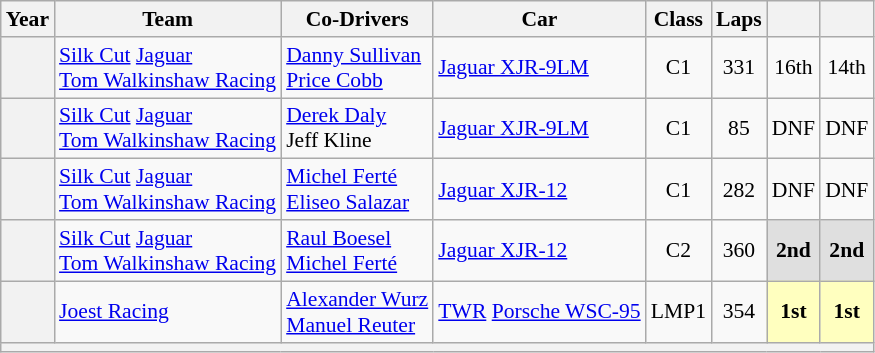<table class="wikitable" style="text-align:center; font-size:90%">
<tr>
<th>Year</th>
<th>Team</th>
<th>Co-Drivers</th>
<th>Car</th>
<th>Class</th>
<th>Laps</th>
<th></th>
<th></th>
</tr>
<tr>
<th></th>
<td align="left"> <a href='#'>Silk Cut</a> <a href='#'>Jaguar</a><br> <a href='#'>Tom Walkinshaw Racing</a></td>
<td align="left"> <a href='#'>Danny Sullivan</a><br> <a href='#'>Price Cobb</a></td>
<td align="left"><a href='#'>Jaguar XJR-9LM</a></td>
<td>C1</td>
<td>331</td>
<td>16th</td>
<td>14th</td>
</tr>
<tr>
<th></th>
<td align="left"> <a href='#'>Silk Cut</a> <a href='#'>Jaguar</a><br> <a href='#'>Tom Walkinshaw Racing</a></td>
<td align="left"> <a href='#'>Derek Daly</a><br> Jeff Kline</td>
<td align="left"><a href='#'>Jaguar XJR-9LM</a></td>
<td>C1</td>
<td>85</td>
<td>DNF</td>
<td>DNF</td>
</tr>
<tr>
<th></th>
<td align="left"> <a href='#'>Silk Cut</a> <a href='#'>Jaguar</a><br> <a href='#'>Tom Walkinshaw Racing</a></td>
<td align="left"> <a href='#'>Michel Ferté</a><br> <a href='#'>Eliseo Salazar</a></td>
<td align="left"><a href='#'>Jaguar XJR-12</a></td>
<td>C1</td>
<td>282</td>
<td>DNF</td>
<td>DNF</td>
</tr>
<tr>
<th></th>
<td align="left"> <a href='#'>Silk Cut</a> <a href='#'>Jaguar</a><br> <a href='#'>Tom Walkinshaw Racing</a></td>
<td align="left"> <a href='#'>Raul Boesel</a><br> <a href='#'>Michel Ferté</a></td>
<td align="left"><a href='#'>Jaguar XJR-12</a></td>
<td>C2</td>
<td>360</td>
<td style="background:#DFDFDF;"><strong>2nd</strong></td>
<td style="background:#DFDFDF;"><strong>2nd</strong></td>
</tr>
<tr>
<th></th>
<td align="left"> <a href='#'>Joest Racing</a></td>
<td align="left"> <a href='#'>Alexander Wurz</a><br> <a href='#'>Manuel Reuter</a></td>
<td align="left"><a href='#'>TWR</a> <a href='#'>Porsche WSC-95</a></td>
<td>LMP1</td>
<td>354</td>
<td style="background:#FFFFBF;"><strong>1st</strong></td>
<td style="background:#FFFFBF;"><strong>1st</strong></td>
</tr>
<tr>
<th colspan="8"></th>
</tr>
</table>
